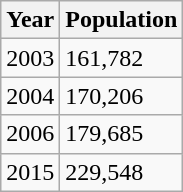<table class="wikitable">
<tr>
<th>Year</th>
<th>Population</th>
</tr>
<tr>
<td>2003</td>
<td>161,782</td>
</tr>
<tr>
<td>2004</td>
<td>170,206</td>
</tr>
<tr>
<td>2006</td>
<td>179,685</td>
</tr>
<tr>
<td>2015</td>
<td>229,548</td>
</tr>
</table>
